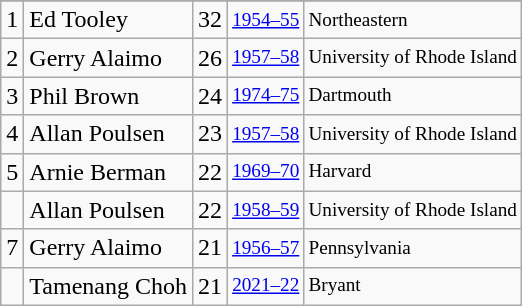<table class="wikitable">
<tr>
</tr>
<tr>
<td>1</td>
<td>Ed Tooley</td>
<td>32</td>
<td style="font-size:80%;"><a href='#'>1954–55</a></td>
<td style="font-size:80%;">Northeastern</td>
</tr>
<tr>
<td>2</td>
<td>Gerry Alaimo</td>
<td>26</td>
<td style="font-size:80%;"><a href='#'>1957–58</a></td>
<td style="font-size:80%;">University of Rhode Island</td>
</tr>
<tr>
<td>3</td>
<td>Phil Brown</td>
<td>24</td>
<td style="font-size:80%;"><a href='#'>1974–75</a></td>
<td style="font-size:80%;">Dartmouth</td>
</tr>
<tr>
<td>4</td>
<td>Allan Poulsen</td>
<td>23</td>
<td style="font-size:80%;"><a href='#'>1957–58</a></td>
<td style="font-size:80%;">University of Rhode Island</td>
</tr>
<tr>
<td>5</td>
<td>Arnie Berman</td>
<td>22</td>
<td style="font-size:80%;"><a href='#'>1969–70</a></td>
<td style="font-size:80%;">Harvard</td>
</tr>
<tr>
<td></td>
<td>Allan Poulsen</td>
<td>22</td>
<td style="font-size:80%;"><a href='#'>1958–59</a></td>
<td style="font-size:80%;">University of Rhode Island</td>
</tr>
<tr>
<td>7</td>
<td>Gerry Alaimo</td>
<td>21</td>
<td style="font-size:80%;"><a href='#'>1956–57</a></td>
<td style="font-size:80%;">Pennsylvania</td>
</tr>
<tr>
<td></td>
<td>Tamenang Choh</td>
<td>21</td>
<td style="font-size:80%;"><a href='#'>2021–22</a></td>
<td style="font-size:80%;">Bryant</td>
</tr>
</table>
